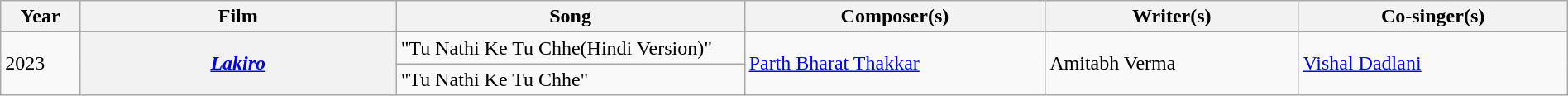<table class="wikitable plainrowheaders" width="100%" textcolor:#000;">
<tr>
<th scope="col" width=5%><strong>Year</strong></th>
<th scope="col" width="20%">Film</th>
<th scope="col" width="22%"><strong>Song</strong></th>
<th scope="col" width=19%><strong>Composer(s)</strong></th>
<th scope="col" width=16%><strong>Writer(s)</strong></th>
<th scope="col" width=17%><strong>Co-singer(s)</strong></th>
</tr>
<tr>
<td rowspan="2">2023</td>
<th rowspan="2"><em><a href='#'>Lakiro</a></em></th>
<td>"Tu Nathi Ke Tu Chhe(Hindi Version)"</td>
<td rowspan="2"><a href='#'>Parth Bharat Thakkar</a></td>
<td rowspan="2">Amitabh Verma</td>
<td rowspan="2"><a href='#'>Vishal Dadlani</a></td>
</tr>
<tr>
<td>"Tu Nathi Ke Tu Chhe"</td>
</tr>
</table>
